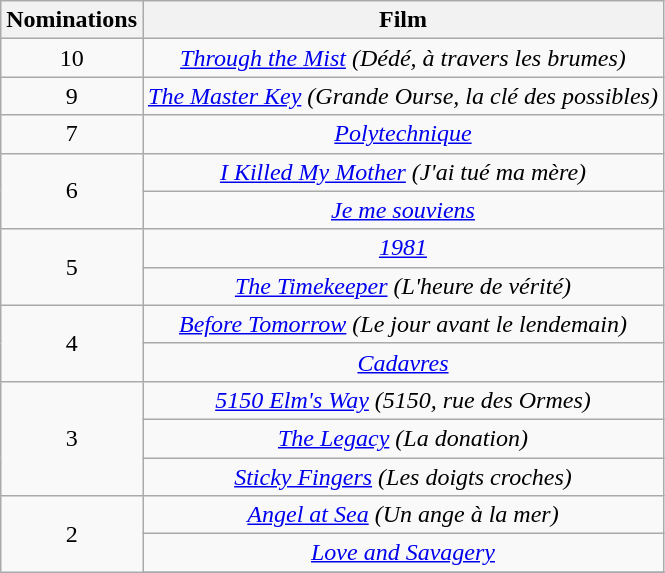<table class="wikitable" style="text-align:center;">
<tr>
<th scope="col" width="17">Nominations</th>
<th scope="col" align="center">Film</th>
</tr>
<tr>
<td rowspan="1" style="text-align:center;">10</td>
<td><em><a href='#'>Through the Mist</a> (Dédé, à travers les brumes)</em></td>
</tr>
<tr>
<td rowspan="1" style="text-align:center;">9</td>
<td><em><a href='#'>The Master Key</a> (Grande Ourse, la clé des possibles)</em></td>
</tr>
<tr>
<td rowspan="1" style="text-align:center;">7</td>
<td><em><a href='#'>Polytechnique</a></em></td>
</tr>
<tr>
<td rowspan="2" style="text-align:center;">6</td>
<td><em><a href='#'>I Killed My Mother</a> (J'ai tué ma mère)</em></td>
</tr>
<tr>
<td><em><a href='#'>Je me souviens</a></em></td>
</tr>
<tr>
<td rowspan="2" style="text-align:center;">5</td>
<td><em><a href='#'>1981</a></em></td>
</tr>
<tr>
<td><em><a href='#'>The Timekeeper</a> (L'heure de vérité)</em></td>
</tr>
<tr>
<td rowspan="2" style="text-align:center;">4</td>
<td><em><a href='#'>Before Tomorrow</a> (Le jour avant le lendemain)</em></td>
</tr>
<tr>
<td><em><a href='#'>Cadavres</a></em></td>
</tr>
<tr>
<td rowspan="3" style="text-align:center;">3</td>
<td><em><a href='#'>5150 Elm's Way</a> (5150, rue des Ormes)</em></td>
</tr>
<tr>
<td><em><a href='#'>The Legacy</a> (La donation)</em></td>
</tr>
<tr>
<td><em><a href='#'>Sticky Fingers</a> (Les doigts croches)</em></td>
</tr>
<tr>
<td rowspan="3" style="text-align:center;">2</td>
<td><em><a href='#'>Angel at Sea</a> (Un ange à la mer)</em></td>
</tr>
<tr>
<td><em><a href='#'>Love and Savagery</a></em></td>
</tr>
<tr>
</tr>
</table>
